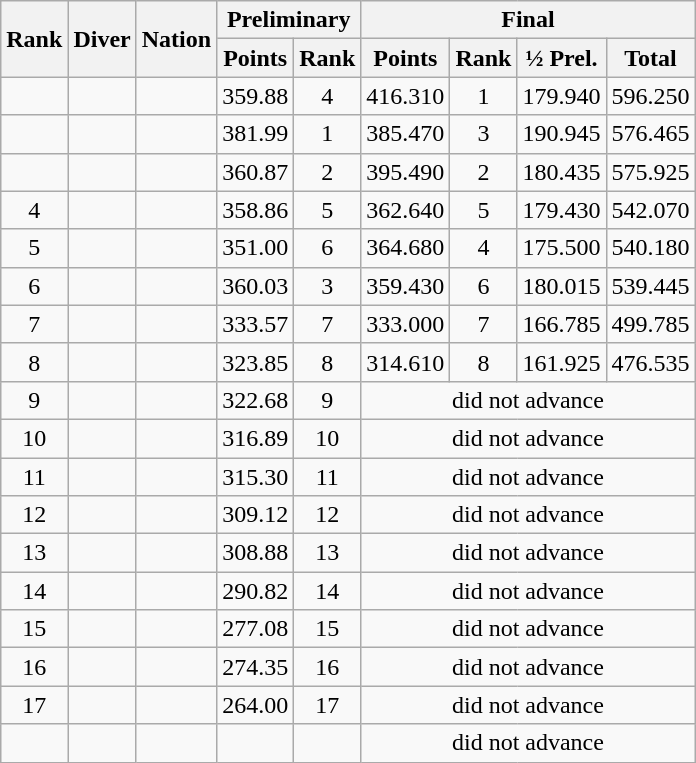<table class="wikitable sortable" style="text-align:center;">
<tr>
<th rowspan=2>Rank</th>
<th rowspan=2>Diver</th>
<th rowspan=2>Nation</th>
<th colspan=2>Preliminary</th>
<th colspan=4>Final</th>
</tr>
<tr>
<th>Points</th>
<th>Rank</th>
<th>Points</th>
<th>Rank</th>
<th>½ Prel.</th>
<th>Total</th>
</tr>
<tr>
<td></td>
<td align=left></td>
<td align=left></td>
<td>359.88</td>
<td>4</td>
<td>416.310</td>
<td>1</td>
<td>179.940</td>
<td>596.250</td>
</tr>
<tr>
<td></td>
<td align=left></td>
<td align=left></td>
<td>381.99</td>
<td>1</td>
<td>385.470</td>
<td>3</td>
<td>190.945</td>
<td>576.465</td>
</tr>
<tr>
<td></td>
<td align=left></td>
<td align=left></td>
<td>360.87</td>
<td>2</td>
<td>395.490</td>
<td>2</td>
<td>180.435</td>
<td>575.925</td>
</tr>
<tr>
<td>4</td>
<td align=left></td>
<td align=left></td>
<td>358.86</td>
<td>5</td>
<td>362.640</td>
<td>5</td>
<td>179.430</td>
<td>542.070</td>
</tr>
<tr>
<td>5</td>
<td align=left></td>
<td align=left></td>
<td>351.00</td>
<td>6</td>
<td>364.680</td>
<td>4</td>
<td>175.500</td>
<td>540.180</td>
</tr>
<tr>
<td>6</td>
<td align=left></td>
<td align=left></td>
<td>360.03</td>
<td>3</td>
<td>359.430</td>
<td>6</td>
<td>180.015</td>
<td>539.445</td>
</tr>
<tr>
<td>7</td>
<td align=left></td>
<td align=left></td>
<td>333.57</td>
<td>7</td>
<td>333.000</td>
<td>7</td>
<td>166.785</td>
<td>499.785</td>
</tr>
<tr>
<td>8</td>
<td align=left></td>
<td align=left></td>
<td>323.85</td>
<td>8</td>
<td>314.610</td>
<td>8</td>
<td>161.925</td>
<td>476.535</td>
</tr>
<tr>
<td>9</td>
<td align=left></td>
<td align=left></td>
<td>322.68</td>
<td>9</td>
<td colspan=4>did not advance</td>
</tr>
<tr>
<td>10</td>
<td align=left></td>
<td align=left></td>
<td>316.89</td>
<td>10</td>
<td colspan=4>did not advance</td>
</tr>
<tr>
<td>11</td>
<td align=left></td>
<td align=left></td>
<td>315.30</td>
<td>11</td>
<td colspan=4>did not advance</td>
</tr>
<tr>
<td>12</td>
<td align=left></td>
<td align=left></td>
<td>309.12</td>
<td>12</td>
<td colspan=4>did not advance</td>
</tr>
<tr>
<td>13</td>
<td align=left></td>
<td align=left></td>
<td>308.88</td>
<td>13</td>
<td colspan=4>did not advance</td>
</tr>
<tr>
<td>14</td>
<td align=left></td>
<td align=left></td>
<td>290.82</td>
<td>14</td>
<td colspan=4>did not advance</td>
</tr>
<tr>
<td>15</td>
<td align=left></td>
<td align=left></td>
<td>277.08</td>
<td>15</td>
<td colspan=4>did not advance</td>
</tr>
<tr>
<td>16</td>
<td align=left></td>
<td align=left></td>
<td>274.35</td>
<td>16</td>
<td colspan=4>did not advance</td>
</tr>
<tr>
<td>17</td>
<td align=left></td>
<td align=left></td>
<td>264.00</td>
<td>17</td>
<td colspan=4>did not advance</td>
</tr>
<tr>
<td></td>
<td align=left></td>
<td align=left></td>
<td></td>
<td></td>
<td colspan=4>did not advance</td>
</tr>
</table>
